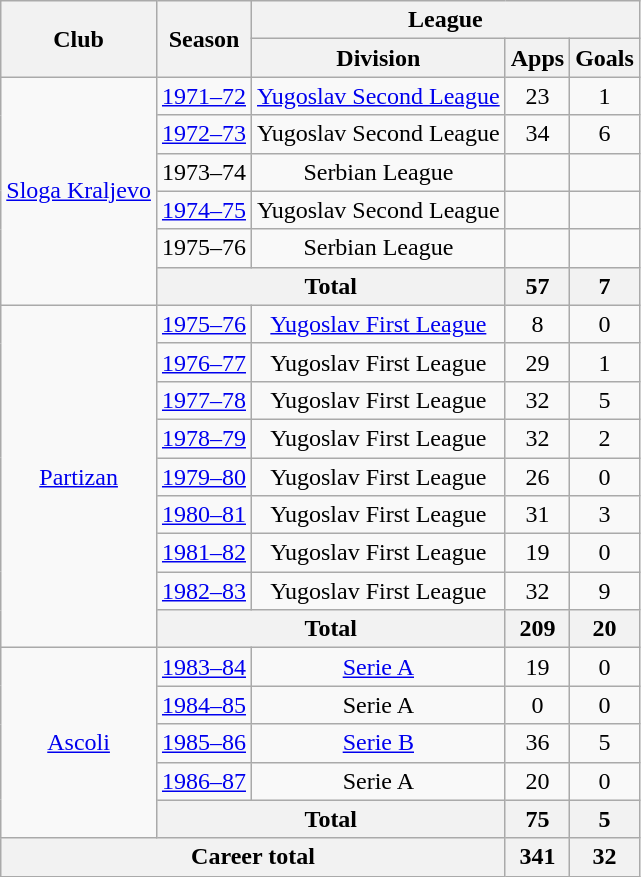<table class="wikitable" style="text-align:center">
<tr>
<th rowspan="2">Club</th>
<th rowspan="2">Season</th>
<th colspan="3">League</th>
</tr>
<tr>
<th>Division</th>
<th>Apps</th>
<th>Goals</th>
</tr>
<tr>
<td rowspan="6"><a href='#'>Sloga Kraljevo</a></td>
<td><a href='#'>1971–72</a></td>
<td><a href='#'>Yugoslav Second League</a></td>
<td>23</td>
<td>1</td>
</tr>
<tr>
<td><a href='#'>1972–73</a></td>
<td>Yugoslav Second League</td>
<td>34</td>
<td>6</td>
</tr>
<tr>
<td>1973–74</td>
<td>Serbian League</td>
<td></td>
<td></td>
</tr>
<tr>
<td><a href='#'>1974–75</a></td>
<td>Yugoslav Second League</td>
<td></td>
<td></td>
</tr>
<tr>
<td>1975–76</td>
<td>Serbian League</td>
<td></td>
<td></td>
</tr>
<tr>
<th colspan="2">Total</th>
<th>57</th>
<th>7</th>
</tr>
<tr>
<td rowspan="9"><a href='#'>Partizan</a></td>
<td><a href='#'>1975–76</a></td>
<td><a href='#'>Yugoslav First League</a></td>
<td>8</td>
<td>0</td>
</tr>
<tr>
<td><a href='#'>1976–77</a></td>
<td>Yugoslav First League</td>
<td>29</td>
<td>1</td>
</tr>
<tr>
<td><a href='#'>1977–78</a></td>
<td>Yugoslav First League</td>
<td>32</td>
<td>5</td>
</tr>
<tr>
<td><a href='#'>1978–79</a></td>
<td>Yugoslav First League</td>
<td>32</td>
<td>2</td>
</tr>
<tr>
<td><a href='#'>1979–80</a></td>
<td>Yugoslav First League</td>
<td>26</td>
<td>0</td>
</tr>
<tr>
<td><a href='#'>1980–81</a></td>
<td>Yugoslav First League</td>
<td>31</td>
<td>3</td>
</tr>
<tr>
<td><a href='#'>1981–82</a></td>
<td>Yugoslav First League</td>
<td>19</td>
<td>0</td>
</tr>
<tr>
<td><a href='#'>1982–83</a></td>
<td>Yugoslav First League</td>
<td>32</td>
<td>9</td>
</tr>
<tr>
<th colspan="2">Total</th>
<th>209</th>
<th>20</th>
</tr>
<tr>
<td rowspan="5"><a href='#'>Ascoli</a></td>
<td><a href='#'>1983–84</a></td>
<td><a href='#'>Serie A</a></td>
<td>19</td>
<td>0</td>
</tr>
<tr>
<td><a href='#'>1984–85</a></td>
<td>Serie A</td>
<td>0</td>
<td>0</td>
</tr>
<tr>
<td><a href='#'>1985–86</a></td>
<td><a href='#'>Serie B</a></td>
<td>36</td>
<td>5</td>
</tr>
<tr>
<td><a href='#'>1986–87</a></td>
<td>Serie A</td>
<td>20</td>
<td>0</td>
</tr>
<tr>
<th colspan="2">Total</th>
<th>75</th>
<th>5</th>
</tr>
<tr>
<th colspan="3">Career total</th>
<th>341</th>
<th>32</th>
</tr>
</table>
